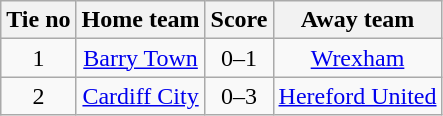<table class="wikitable" style="text-align: center">
<tr>
<th>Tie no</th>
<th>Home team</th>
<th>Score</th>
<th>Away team</th>
</tr>
<tr>
<td>1</td>
<td><a href='#'>Barry Town</a></td>
<td>0–1</td>
<td><a href='#'>Wrexham</a></td>
</tr>
<tr>
<td>2</td>
<td><a href='#'>Cardiff City</a></td>
<td>0–3</td>
<td><a href='#'>Hereford United</a></td>
</tr>
</table>
